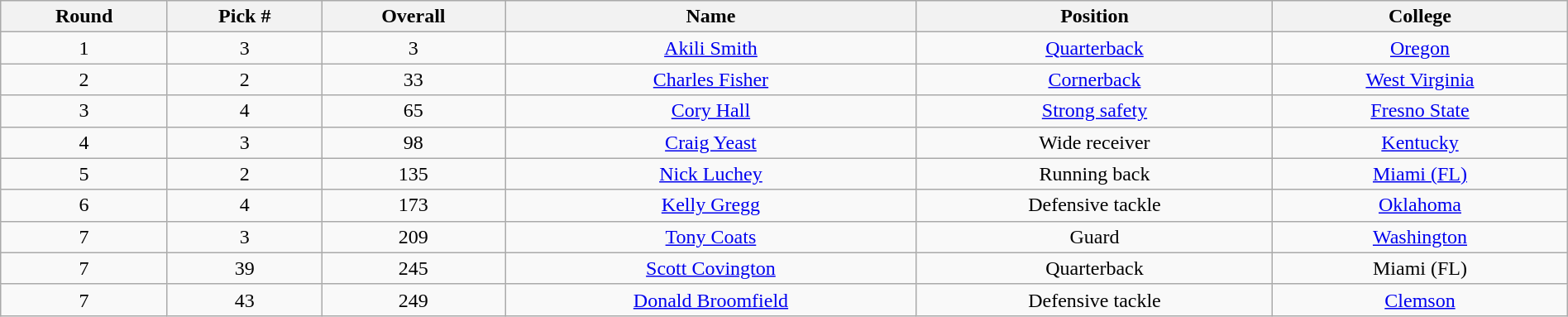<table class="wikitable sortable sortable" style="width: 100%; text-align:center">
<tr>
<th>Round</th>
<th>Pick #</th>
<th>Overall</th>
<th>Name</th>
<th>Position</th>
<th>College</th>
</tr>
<tr>
<td>1</td>
<td>3</td>
<td>3</td>
<td><a href='#'>Akili Smith</a></td>
<td><a href='#'>Quarterback</a></td>
<td><a href='#'>Oregon</a></td>
</tr>
<tr>
<td>2</td>
<td>2</td>
<td>33</td>
<td><a href='#'>Charles Fisher</a></td>
<td><a href='#'>Cornerback</a></td>
<td><a href='#'>West Virginia</a></td>
</tr>
<tr>
<td>3</td>
<td>4</td>
<td>65</td>
<td><a href='#'>Cory Hall</a></td>
<td><a href='#'>Strong safety</a></td>
<td><a href='#'>Fresno State</a></td>
</tr>
<tr>
<td>4</td>
<td>3</td>
<td>98</td>
<td><a href='#'>Craig Yeast</a></td>
<td>Wide receiver</td>
<td><a href='#'>Kentucky</a></td>
</tr>
<tr>
<td>5</td>
<td>2</td>
<td>135</td>
<td><a href='#'>Nick Luchey</a></td>
<td>Running back</td>
<td><a href='#'>Miami (FL)</a></td>
</tr>
<tr>
<td>6</td>
<td>4</td>
<td>173</td>
<td><a href='#'>Kelly Gregg</a></td>
<td>Defensive tackle</td>
<td><a href='#'>Oklahoma</a></td>
</tr>
<tr>
<td>7</td>
<td>3</td>
<td>209</td>
<td><a href='#'>Tony Coats</a></td>
<td>Guard</td>
<td><a href='#'>Washington</a></td>
</tr>
<tr>
<td>7</td>
<td>39</td>
<td>245</td>
<td><a href='#'>Scott Covington</a></td>
<td>Quarterback</td>
<td>Miami (FL)</td>
</tr>
<tr>
<td>7</td>
<td>43</td>
<td>249</td>
<td><a href='#'>Donald Broomfield</a></td>
<td>Defensive tackle</td>
<td><a href='#'>Clemson</a></td>
</tr>
</table>
